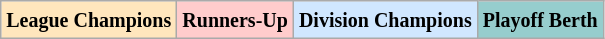<table class="wikitable">
<tr>
<td bgcolor="#FFE6BD"><small><strong>League Champions</strong></small></td>
<td bgcolor="#FFCCCC"><small><strong>Runners-Up</strong></small></td>
<td bgcolor="#D0E7FF"><small><strong>Division Champions</strong></small></td>
<td bgcolor="#96CDCD"><small><strong>Playoff Berth</strong></small></td>
</tr>
</table>
